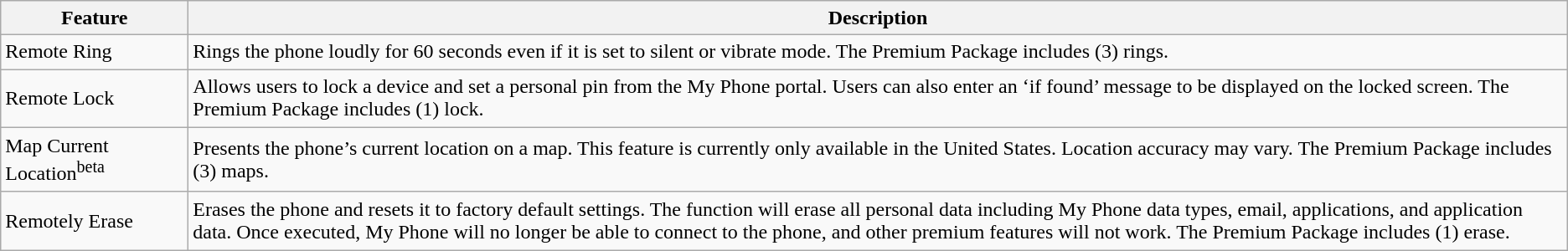<table class="wikitable" style="height:200px">
<tr>
<th width="180">Feature</th>
<th width="1700">Description</th>
</tr>
<tr>
<td>Remote Ring</td>
<td>Rings the phone loudly for 60 seconds even if it is set to silent or vibrate mode. The Premium Package includes (3) rings.</td>
</tr>
<tr>
<td>Remote Lock</td>
<td>Allows users to lock a device and set a personal pin from the My Phone portal. Users can also enter an ‘if found’ message to be displayed on the locked screen. The Premium Package includes (1) lock.</td>
</tr>
<tr>
<td>Map Current Location<sup>beta</sup></td>
<td>Presents the phone’s current location on a map. This feature is currently only available in the United States. Location accuracy may vary. The Premium Package includes (3) maps.</td>
</tr>
<tr>
<td>Remotely Erase</td>
<td>Erases the phone and resets it to factory default settings. The function will erase all personal data including My Phone data types, email, applications, and application data. Once executed, My Phone will no longer be able to connect to the phone, and other premium features will not work. The Premium Package includes (1) erase.</td>
</tr>
</table>
